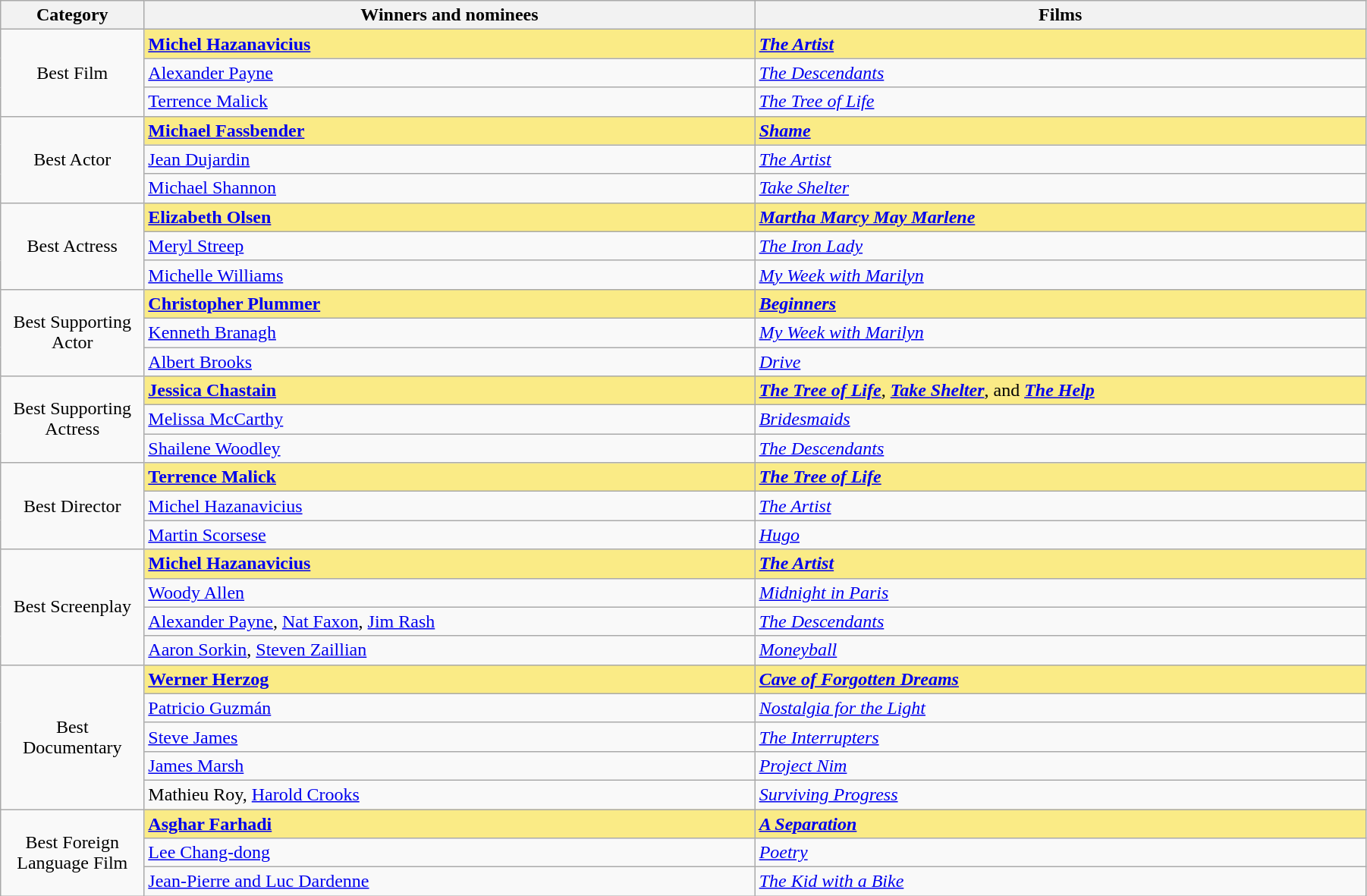<table class="wikitable" width="95%" cellpadding="5">
<tr>
<th width="100"><strong>Category</strong></th>
<th width="450"><strong>Winners and nominees</strong></th>
<th width="450"><strong>Films</strong></th>
</tr>
<tr>
<td rowspan="3" style="text-align:center;">Best Film</td>
<td style="background:#FAEB86;"><strong><a href='#'>Michel Hazanavicius</a></strong></td>
<td style="background:#FAEB86;"><strong><em><a href='#'>The Artist</a></em></strong></td>
</tr>
<tr>
<td><a href='#'>Alexander Payne</a></td>
<td><em><a href='#'>The Descendants</a></em></td>
</tr>
<tr>
<td><a href='#'>Terrence Malick</a></td>
<td><em><a href='#'>The Tree of Life</a></em></td>
</tr>
<tr>
<td rowspan="3" style="text-align:center;">Best Actor</td>
<td style="background:#FAEB86;"><strong><a href='#'>Michael Fassbender</a></strong></td>
<td style="background:#FAEB86;"><strong><em><a href='#'>Shame</a></em></strong></td>
</tr>
<tr>
<td><a href='#'>Jean Dujardin</a></td>
<td><em><a href='#'>The Artist</a></em></td>
</tr>
<tr>
<td><a href='#'>Michael Shannon</a></td>
<td><em><a href='#'>Take Shelter</a></em></td>
</tr>
<tr>
<td rowspan="3" style="text-align:center;">Best Actress</td>
<td style="background:#FAEB86;"><strong><a href='#'>Elizabeth Olsen</a></strong></td>
<td style="background:#FAEB86;"><strong><em><a href='#'>Martha Marcy May Marlene</a></em></strong></td>
</tr>
<tr>
<td><a href='#'>Meryl Streep</a></td>
<td><em><a href='#'>The Iron Lady</a></em></td>
</tr>
<tr>
<td><a href='#'>Michelle Williams</a></td>
<td><em><a href='#'>My Week with Marilyn</a></em></td>
</tr>
<tr>
<td rowspan="3" style="text-align:center;">Best Supporting Actor</td>
<td style="background:#FAEB86;"><strong><a href='#'>Christopher Plummer</a></strong></td>
<td style="background:#FAEB86;"><strong><em><a href='#'>Beginners</a></em></strong></td>
</tr>
<tr>
<td><a href='#'>Kenneth Branagh</a></td>
<td><em><a href='#'>My Week with Marilyn</a></em></td>
</tr>
<tr>
<td><a href='#'>Albert Brooks</a></td>
<td><em><a href='#'>Drive</a></em></td>
</tr>
<tr>
<td rowspan="3" style="text-align:center;">Best Supporting Actress</td>
<td style="background:#FAEB86;"><strong><a href='#'>Jessica Chastain</a></strong></td>
<td style="background:#FAEB86;"><strong><em><a href='#'>The Tree of Life</a></em></strong>, <strong><em><a href='#'>Take Shelter</a></em></strong>, and <strong><em><a href='#'>The Help</a></em></strong></td>
</tr>
<tr>
<td><a href='#'>Melissa McCarthy</a></td>
<td><em><a href='#'>Bridesmaids</a></em></td>
</tr>
<tr>
<td><a href='#'>Shailene Woodley</a></td>
<td><em><a href='#'>The Descendants</a></em></td>
</tr>
<tr>
<td rowspan="3" style="text-align:center;">Best Director</td>
<td style="background:#FAEB86;"><strong><a href='#'>Terrence Malick</a></strong></td>
<td style="background:#FAEB86;"><strong><em><a href='#'>The Tree of Life</a></em></strong></td>
</tr>
<tr>
<td><a href='#'>Michel Hazanavicius</a></td>
<td><em><a href='#'>The Artist</a></em></td>
</tr>
<tr>
<td><a href='#'>Martin Scorsese</a></td>
<td><em><a href='#'>Hugo</a></em></td>
</tr>
<tr>
<td style="text-align:center;" rowspan=4>Best Screenplay</td>
<td style="background:#FAEB86;"><strong><a href='#'>Michel Hazanavicius</a></strong></td>
<td style="background:#FAEB86;"><strong><em><a href='#'>The Artist</a></em></strong></td>
</tr>
<tr>
<td><a href='#'>Woody Allen</a></td>
<td><em><a href='#'>Midnight in Paris</a></em></td>
</tr>
<tr>
<td><a href='#'>Alexander Payne</a>, <a href='#'>Nat Faxon</a>, <a href='#'>Jim Rash</a></td>
<td><em><a href='#'>The Descendants</a></em></td>
</tr>
<tr>
<td><a href='#'>Aaron Sorkin</a>, <a href='#'>Steven Zaillian</a></td>
<td><em><a href='#'>Moneyball</a></em></td>
</tr>
<tr>
<td style="text-align:center;" rowspan=5>Best Documentary</td>
<td style="background:#FAEB86;"><strong><a href='#'>Werner Herzog</a></strong></td>
<td style="background:#FAEB86;"><strong><em><a href='#'>Cave of Forgotten Dreams</a></em></strong></td>
</tr>
<tr>
<td><a href='#'>Patricio Guzmán</a></td>
<td><em><a href='#'>Nostalgia for the Light</a></em></td>
</tr>
<tr>
<td><a href='#'>Steve James</a></td>
<td><em><a href='#'>The Interrupters</a></em></td>
</tr>
<tr>
<td><a href='#'>James Marsh</a></td>
<td><em><a href='#'>Project Nim</a></em></td>
</tr>
<tr>
<td>Mathieu Roy, <a href='#'>Harold Crooks</a></td>
<td><em><a href='#'>Surviving Progress</a></em></td>
</tr>
<tr>
<td style="text-align:center;" rowspan=3>Best Foreign Language Film</td>
<td style="background:#FAEB86;"><strong><a href='#'>Asghar Farhadi</a></strong></td>
<td style="background:#FAEB86;"><strong><em><a href='#'>A Separation</a></em></strong></td>
</tr>
<tr>
<td><a href='#'>Lee Chang-dong</a></td>
<td><em><a href='#'>Poetry</a></em></td>
</tr>
<tr>
<td><a href='#'>Jean-Pierre and Luc Dardenne</a></td>
<td><em><a href='#'>The Kid with a Bike</a></em></td>
</tr>
</table>
